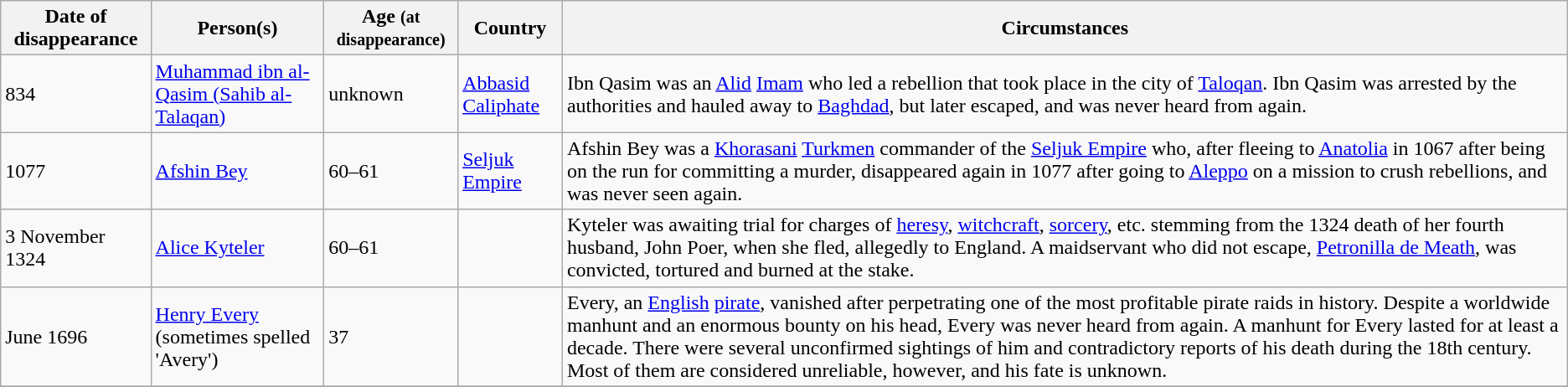<table class="wikitable sortable zebra">
<tr>
<th data-sort-type="isoDate">Date of disappearance</th>
<th data-sort-type="text">Person(s)</th>
<th data-sort-type="text">Age <small>(at disappearance)</small></th>
<th>Country</th>
<th class="unsortable">Circumstances</th>
</tr>
<tr>
<td>834</td>
<td><a href='#'>Muhammad ibn al-Qasim (Sahib al-Talaqan)</a></td>
<td>unknown</td>
<td><a href='#'>Abbasid Caliphate</a></td>
<td>Ibn Qasim was an <a href='#'>Alid</a> <a href='#'>Imam</a> who led a rebellion that took place in the city of <a href='#'>Taloqan</a>. Ibn Qasim was arrested by the authorities and hauled away to <a href='#'>Baghdad</a>, but later escaped, and was never heard from again.</td>
</tr>
<tr>
<td>1077</td>
<td><a href='#'>Afshin Bey</a></td>
<td>60–61</td>
<td><a href='#'>Seljuk Empire</a></td>
<td>Afshin Bey was a <a href='#'>Khorasani</a> <a href='#'>Turkmen</a> commander of the <a href='#'>Seljuk Empire</a> who, after fleeing to <a href='#'>Anatolia</a> in 1067 after being on the run for committing a murder, disappeared again in 1077 after going to <a href='#'>Aleppo</a> on a mission to crush rebellions, and was never seen again.</td>
</tr>
<tr>
<td>3 November 1324</td>
<td><a href='#'>Alice Kyteler</a></td>
<td>60–61</td>
<td></td>
<td>Kyteler was awaiting trial for charges of <a href='#'>heresy</a>, <a href='#'>witchcraft</a>, <a href='#'>sorcery</a>, etc. stemming from the 1324 death of her fourth husband, John Poer, when she fled, allegedly to England. A maidservant who did not escape, <a href='#'>Petronilla de Meath</a>, was convicted, tortured and burned at the stake.</td>
</tr>
<tr>
<td data-sort-value="1696-01-01">June 1696</td>
<td><a href='#'>Henry Every</a> (sometimes spelled 'Avery')</td>
<td>37</td>
<td></td>
<td>Every, an <a href='#'>English</a> <a href='#'>pirate</a>, vanished after perpetrating one of the most profitable pirate raids in history. Despite a worldwide manhunt and an enormous bounty on his head, Every was never heard from again. A manhunt for Every lasted for at least a decade. There were several unconfirmed sightings of him and contradictory reports of his death during the 18th century. Most of them are considered unreliable, however, and his fate is unknown.</td>
</tr>
<tr>
</tr>
</table>
